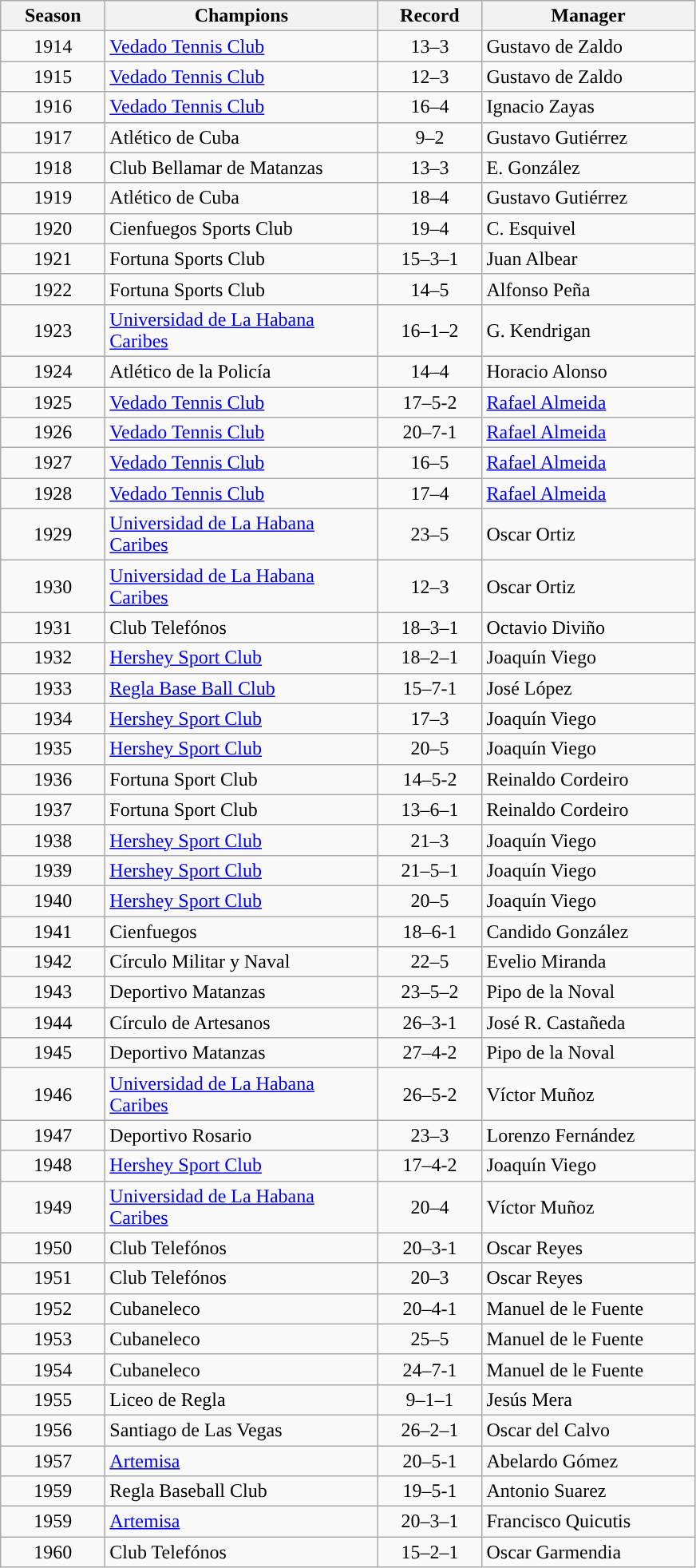<table class="wikitable sortable">
<tr>
<th width="80">Season</th>
<th width="220">Champions</th>
<th width="80">Record</th>
<th width="170">Manager</th>
</tr>
<tr>
<td align="center">1914</td>
<td><a href='#'>Vedado Tennis Club</a></td>
<td align="center">13–3</td>
<td>Gustavo de Zaldo</td>
</tr>
<tr>
<td align="center">1915</td>
<td><a href='#'>Vedado Tennis Club</a> </td>
<td align="center">12–3</td>
<td>Gustavo de Zaldo</td>
</tr>
<tr>
<td align="center">1916</td>
<td><a href='#'>Vedado Tennis Club</a> </td>
<td align="center">16–4</td>
<td>Ignacio Zayas</td>
</tr>
<tr>
<td align="center">1917</td>
<td>Atlético de Cuba</td>
<td align="center">9–2</td>
<td>Gustavo Gutiérrez</td>
</tr>
<tr>
<td align="center">1918</td>
<td>Club Bellamar de Matanzas</td>
<td align="center">13–3</td>
<td>E. González</td>
</tr>
<tr>
<td align="center">1919</td>
<td>Atlético de Cuba </td>
<td align="center">18–4</td>
<td>Gustavo Gutiérrez</td>
</tr>
<tr>
<td align="center">1920</td>
<td>Cienfuegos Sports Club</td>
<td align="center">19–4</td>
<td>C. Esquivel</td>
</tr>
<tr>
<td align="center">1921</td>
<td>Fortuna Sports Club</td>
<td align="center">15–3–1</td>
<td>Juan Albear</td>
</tr>
<tr>
<td align="center">1922</td>
<td>Fortuna Sports Club </td>
<td align="center">14–5</td>
<td>Alfonso Peña</td>
</tr>
<tr>
<td align="center">1923</td>
<td><a href='#'>Universidad de La Habana Caribes</a></td>
<td align="center">16–1–2</td>
<td>G. Kendrigan</td>
</tr>
<tr>
<td align="center">1924</td>
<td>Atlético de la Policía</td>
<td align="center">14–4</td>
<td>Horacio Alonso</td>
</tr>
<tr>
<td align="center">1925</td>
<td><a href='#'>Vedado Tennis Club</a> </td>
<td align="center">17–5-2</td>
<td><a href='#'>Rafael Almeida</a></td>
</tr>
<tr>
<td align="center">1926</td>
<td><a href='#'>Vedado Tennis Club</a> </td>
<td align="center">20–7-1</td>
<td><a href='#'>Rafael Almeida</a></td>
</tr>
<tr>
<td align="center">1927</td>
<td><a href='#'>Vedado Tennis Club</a> </td>
<td align="center">16–5</td>
<td><a href='#'>Rafael Almeida</a></td>
</tr>
<tr>
<td align="center">1928</td>
<td><a href='#'>Vedado Tennis Club</a> </td>
<td align="center">17–4</td>
<td><a href='#'>Rafael Almeida</a></td>
</tr>
<tr>
<td align="center">1929</td>
<td><a href='#'>Universidad de La Habana Caribes</a> </td>
<td align="center">23–5</td>
<td>Oscar Ortiz</td>
</tr>
<tr>
<td align="center">1930</td>
<td><a href='#'>Universidad de La Habana Caribes</a> </td>
<td align="center">12–3</td>
<td>Oscar Ortiz</td>
</tr>
<tr>
<td align="center">1931</td>
<td>Club Telefónos</td>
<td align="center">18–3–1</td>
<td>Octavio Diviño</td>
</tr>
<tr>
<td align="center">1932</td>
<td><a href='#'>Hershey Sport Club</a></td>
<td align="center">18–2–1</td>
<td>Joaquín Viego</td>
</tr>
<tr>
<td align="center">1933</td>
<td><a href='#'>Regla Base Ball Club</a></td>
<td align="center">15–7-1</td>
<td>José López</td>
</tr>
<tr>
<td align="center">1934</td>
<td><a href='#'>Hershey Sport Club</a> </td>
<td align="center">17–3</td>
<td>Joaquín Viego</td>
</tr>
<tr>
<td align="center">1935</td>
<td><a href='#'>Hershey Sport Club</a> </td>
<td align="center">20–5</td>
<td>Joaquín Viego</td>
</tr>
<tr>
<td align="center">1936</td>
<td>Fortuna Sport Club </td>
<td align="center">14–5-2</td>
<td>Reinaldo Cordeiro</td>
</tr>
<tr>
<td align="center">1937</td>
<td>Fortuna Sport Club </td>
<td align="center">13–6–1</td>
<td>Reinaldo Cordeiro</td>
</tr>
<tr>
<td align="center">1938</td>
<td><a href='#'>Hershey Sport Club</a> </td>
<td align="center">21–3</td>
<td>Joaquín Viego</td>
</tr>
<tr>
<td align="center">1939</td>
<td><a href='#'>Hershey Sport Club</a> </td>
<td align="center">21–5–1</td>
<td>Joaquín Viego</td>
</tr>
<tr>
<td align="center">1940</td>
<td><a href='#'>Hershey Sport Club</a> </td>
<td align="center">20–5</td>
<td>Joaquín Viego</td>
</tr>
<tr>
<td align="center">1941</td>
<td>Cienfuegos</td>
<td align="center">18–6-1</td>
<td>Candido González</td>
</tr>
<tr>
<td align="center">1942</td>
<td>Círculo Militar y Naval</td>
<td align="center">22–5</td>
<td>Evelio Miranda</td>
</tr>
<tr>
<td align="center">1943</td>
<td>Deportivo Matanzas</td>
<td align="center">23–5–2</td>
<td>Pipo de la Noval</td>
</tr>
<tr>
<td align="center">1944</td>
<td>Círculo de Artesanos</td>
<td align="center">26–3-1</td>
<td>José R. Castañeda</td>
</tr>
<tr>
<td align="center">1945</td>
<td>Deportivo Matanzas </td>
<td align="center">27–4-2</td>
<td>Pipo de la Noval</td>
</tr>
<tr>
<td align="center">1946</td>
<td><a href='#'>Universidad de La Habana Caribes</a> </td>
<td align="center">26–5-2</td>
<td>Víctor Muñoz</td>
</tr>
<tr>
<td align="center">1947</td>
<td>Deportivo Rosario</td>
<td align="center">23–3</td>
<td>Lorenzo Fernández</td>
</tr>
<tr>
<td align="center">1948</td>
<td><a href='#'>Hershey Sport Club</a> </td>
<td align="center">17–4-2</td>
<td>Joaquín Viego</td>
</tr>
<tr>
<td align="center">1949</td>
<td><a href='#'>Universidad de La Habana Caribes</a> </td>
<td align="center">20–4</td>
<td>Víctor Muñoz</td>
</tr>
<tr>
<td align="center">1950</td>
<td>Club Telefónos </td>
<td align="center">20–3-1</td>
<td>Oscar Reyes</td>
</tr>
<tr>
<td align="center">1951</td>
<td>Club Telefónos </td>
<td align="center">20–3</td>
<td>Oscar Reyes</td>
</tr>
<tr>
<td align="center">1952</td>
<td>Cubaneleco</td>
<td align="center">20–4-1</td>
<td>Manuel de le Fuente</td>
</tr>
<tr>
<td align="center">1953</td>
<td>Cubaneleco </td>
<td align="center">25–5</td>
<td>Manuel de le Fuente</td>
</tr>
<tr>
<td align="center">1954</td>
<td>Cubaneleco </td>
<td align="center">24–7-1</td>
<td>Manuel de le Fuente</td>
</tr>
<tr>
<td align="center">1955</td>
<td>Liceo de Regla</td>
<td align="center">9–1–1</td>
<td>Jesús Mera</td>
</tr>
<tr>
<td align="center">1956</td>
<td>Santiago de Las Vegas</td>
<td align="center">26–2–1</td>
<td>Oscar del Calvo</td>
</tr>
<tr>
<td align="center">1957</td>
<td><a href='#'>Artemisa</a></td>
<td align="center">20–5-1</td>
<td>Abelardo Gómez</td>
</tr>
<tr>
<td align="center">1959</td>
<td>Regla Baseball Club </td>
<td align="center">19–5-1</td>
<td>Antonio Suarez</td>
</tr>
<tr>
<td align="center">1959</td>
<td><a href='#'>Artemisa</a> </td>
<td align="center">20–3–1</td>
<td>Francisco Quicutis</td>
</tr>
<tr>
<td align="center">1960</td>
<td>Club Telefónos </td>
<td align="center">15–2–1</td>
<td>Oscar Garmendia</td>
</tr>
</table>
